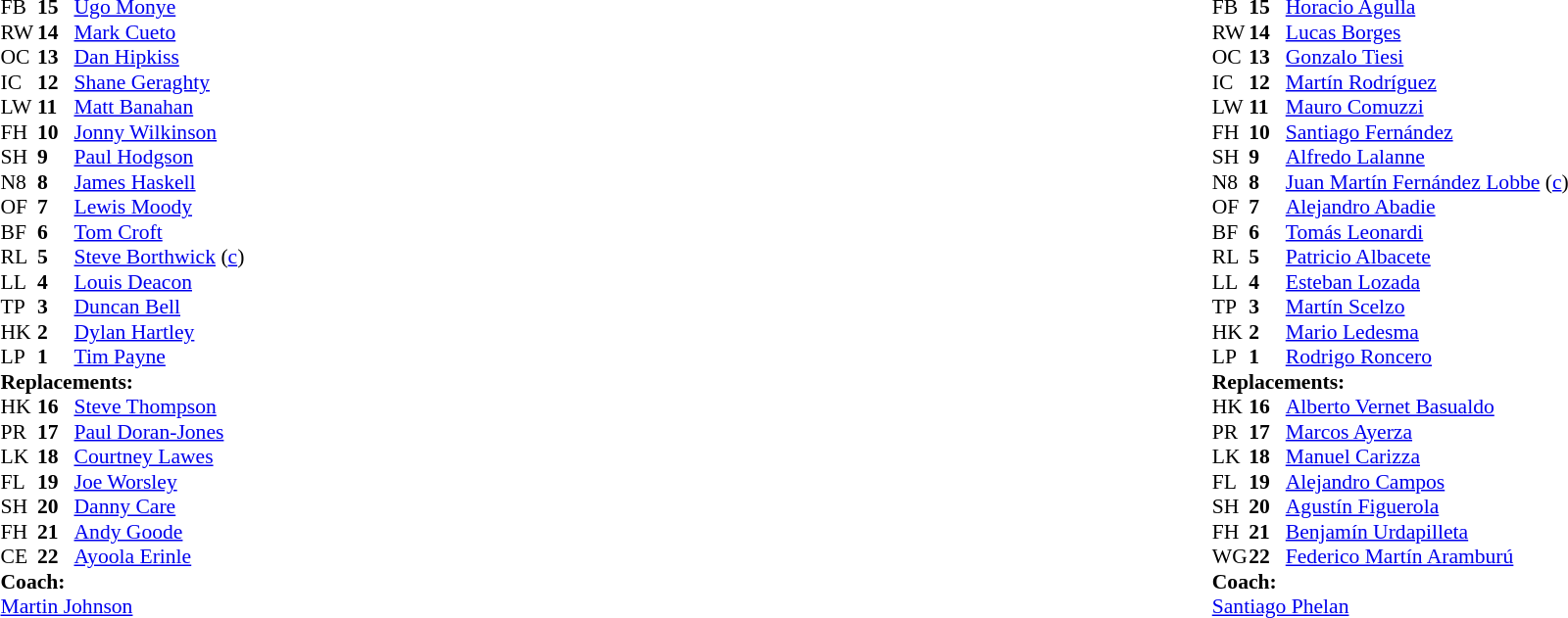<table style="width:100%;">
<tr>
<td style="vertical-align:top; width:50%;"><br><table style="font-size: 90%" cellspacing="0" cellpadding="0">
<tr>
<th width="25"></th>
<th width="25"></th>
</tr>
<tr>
<td>FB</td>
<td><strong>15</strong></td>
<td><a href='#'>Ugo Monye</a></td>
</tr>
<tr>
<td>RW</td>
<td><strong>14</strong></td>
<td><a href='#'>Mark Cueto</a></td>
</tr>
<tr>
<td>OC</td>
<td><strong>13</strong></td>
<td><a href='#'>Dan Hipkiss</a></td>
</tr>
<tr>
<td>IC</td>
<td><strong>12</strong></td>
<td><a href='#'>Shane Geraghty</a></td>
</tr>
<tr>
<td>LW</td>
<td><strong>11</strong></td>
<td><a href='#'>Matt Banahan</a></td>
</tr>
<tr>
<td>FH</td>
<td><strong>10</strong></td>
<td><a href='#'>Jonny Wilkinson</a></td>
<td></td>
<td></td>
</tr>
<tr>
<td>SH</td>
<td><strong>9</strong></td>
<td><a href='#'>Paul Hodgson</a></td>
<td></td>
<td></td>
</tr>
<tr>
<td>N8</td>
<td><strong>8</strong></td>
<td><a href='#'>James Haskell</a></td>
</tr>
<tr>
<td>OF</td>
<td><strong>7</strong></td>
<td><a href='#'>Lewis Moody</a></td>
</tr>
<tr>
<td>BF</td>
<td><strong>6</strong></td>
<td><a href='#'>Tom Croft</a></td>
<td></td>
<td></td>
</tr>
<tr>
<td>RL</td>
<td><strong>5</strong></td>
<td><a href='#'>Steve Borthwick</a> (<a href='#'>c</a>)</td>
</tr>
<tr>
<td>LL</td>
<td><strong>4</strong></td>
<td><a href='#'>Louis Deacon</a></td>
</tr>
<tr>
<td>TP</td>
<td><strong>3</strong></td>
<td><a href='#'>Duncan Bell</a></td>
</tr>
<tr>
<td>HK</td>
<td><strong>2</strong></td>
<td><a href='#'>Dylan Hartley</a></td>
<td></td>
<td></td>
</tr>
<tr>
<td>LP</td>
<td><strong>1</strong></td>
<td><a href='#'>Tim Payne</a></td>
<td></td>
<td></td>
</tr>
<tr>
<td colspan=3><strong>Replacements:</strong></td>
</tr>
<tr>
<td>HK</td>
<td><strong>16</strong></td>
<td><a href='#'>Steve Thompson</a></td>
<td></td>
<td></td>
</tr>
<tr>
<td>PR</td>
<td><strong>17</strong></td>
<td><a href='#'>Paul Doran-Jones</a></td>
<td></td>
<td></td>
</tr>
<tr>
<td>LK</td>
<td><strong>18</strong></td>
<td><a href='#'>Courtney Lawes</a></td>
</tr>
<tr>
<td>FL</td>
<td><strong>19</strong></td>
<td><a href='#'>Joe Worsley</a></td>
<td></td>
<td></td>
</tr>
<tr>
<td>SH</td>
<td><strong>20</strong></td>
<td><a href='#'>Danny Care</a></td>
<td></td>
<td></td>
</tr>
<tr>
<td>FH</td>
<td><strong>21</strong></td>
<td><a href='#'>Andy Goode</a></td>
<td></td>
<td></td>
</tr>
<tr>
<td>CE</td>
<td><strong>22</strong></td>
<td><a href='#'>Ayoola Erinle</a></td>
</tr>
<tr>
<td colspan=3><strong>Coach:</strong></td>
</tr>
<tr>
<td colspan="4"> <a href='#'>Martin Johnson</a></td>
</tr>
</table>
</td>
<td style="vertical-align:top"></td>
<td style="vertical-align:top;width:50%"><br><table cellspacing="0" cellpadding="0" style="font-size:90%; margin:auto;">
<tr>
<th width="25"></th>
<th width="25"></th>
</tr>
<tr>
<td>FB</td>
<td><strong>15</strong></td>
<td><a href='#'>Horacio Agulla</a></td>
</tr>
<tr>
<td>RW</td>
<td><strong>14</strong></td>
<td><a href='#'>Lucas Borges</a></td>
</tr>
<tr>
<td>OC</td>
<td><strong>13</strong></td>
<td><a href='#'>Gonzalo Tiesi</a></td>
</tr>
<tr>
<td>IC</td>
<td><strong>12</strong></td>
<td><a href='#'>Martín Rodríguez</a></td>
</tr>
<tr>
<td>LW</td>
<td><strong>11</strong></td>
<td><a href='#'>Mauro Comuzzi</a></td>
</tr>
<tr>
<td>FH</td>
<td><strong>10</strong></td>
<td><a href='#'>Santiago Fernández</a></td>
</tr>
<tr>
<td>SH</td>
<td><strong>9</strong></td>
<td><a href='#'>Alfredo Lalanne</a></td>
<td></td>
<td></td>
</tr>
<tr>
<td>N8</td>
<td><strong>8</strong></td>
<td><a href='#'>Juan Martín Fernández Lobbe</a> (<a href='#'>c</a>)</td>
</tr>
<tr>
<td>OF</td>
<td><strong>7</strong></td>
<td><a href='#'>Alejandro Abadie</a></td>
<td></td>
<td></td>
</tr>
<tr>
<td>BF</td>
<td><strong>6</strong></td>
<td><a href='#'>Tomás Leonardi</a></td>
</tr>
<tr>
<td>RL</td>
<td><strong>5</strong></td>
<td><a href='#'>Patricio Albacete</a></td>
</tr>
<tr>
<td>LL</td>
<td><strong>4</strong></td>
<td><a href='#'>Esteban Lozada</a></td>
<td></td>
<td></td>
</tr>
<tr>
<td>TP</td>
<td><strong>3</strong></td>
<td><a href='#'>Martín Scelzo</a></td>
<td></td>
<td></td>
</tr>
<tr>
<td>HK</td>
<td><strong>2</strong></td>
<td><a href='#'>Mario Ledesma</a></td>
</tr>
<tr>
<td>LP</td>
<td><strong>1</strong></td>
<td><a href='#'>Rodrigo Roncero</a></td>
</tr>
<tr>
<td colspan=3><strong>Replacements:</strong></td>
</tr>
<tr>
<td>HK</td>
<td><strong>16</strong></td>
<td><a href='#'>Alberto Vernet Basualdo</a></td>
</tr>
<tr>
<td>PR</td>
<td><strong>17</strong></td>
<td><a href='#'>Marcos Ayerza</a></td>
<td></td>
<td></td>
</tr>
<tr>
<td>LK</td>
<td><strong>18</strong></td>
<td><a href='#'>Manuel Carizza</a></td>
<td></td>
<td></td>
</tr>
<tr>
<td>FL</td>
<td><strong>19</strong></td>
<td><a href='#'>Alejandro Campos</a></td>
<td></td>
<td></td>
</tr>
<tr>
<td>SH</td>
<td><strong>20</strong></td>
<td><a href='#'>Agustín Figuerola</a></td>
<td></td>
<td></td>
</tr>
<tr>
<td>FH</td>
<td><strong>21</strong></td>
<td><a href='#'>Benjamín Urdapilleta</a></td>
</tr>
<tr>
<td>WG</td>
<td><strong>22</strong></td>
<td><a href='#'>Federico Martín Aramburú</a></td>
</tr>
<tr>
<td colspan=3><strong>Coach:</strong></td>
</tr>
<tr>
<td colspan="4"> <a href='#'>Santiago Phelan</a></td>
</tr>
</table>
</td>
</tr>
</table>
